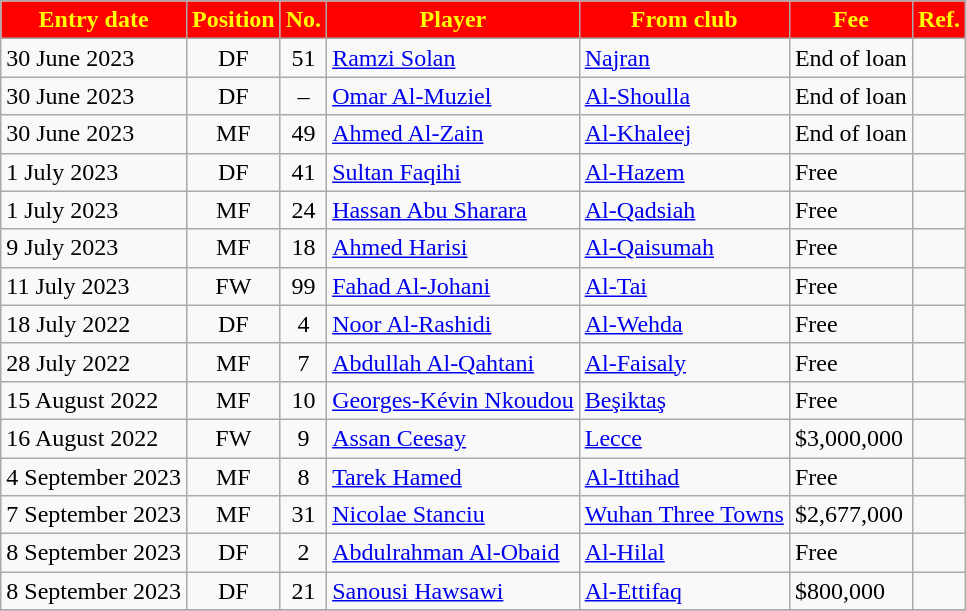<table class="wikitable sortable">
<tr>
<th style="background:red; color:yellow;"><strong>Entry date</strong></th>
<th style="background:red; color:yellow;"><strong>Position</strong></th>
<th style="background:red; color:yellow;"><strong>No.</strong></th>
<th style="background:red; color:yellow;"><strong>Player</strong></th>
<th style="background:red; color:yellow;"><strong>From club</strong></th>
<th style="background:red; color:yellow;"><strong>Fee</strong></th>
<th style="background:red; color:yellow;"><strong>Ref.</strong></th>
</tr>
<tr>
<td>30 June 2023</td>
<td style="text-align:center;">DF</td>
<td style="text-align:center;">51</td>
<td style="text-align:left;"> <a href='#'>Ramzi Solan</a></td>
<td style="text-align:left;"> <a href='#'>Najran</a></td>
<td>End of loan</td>
<td></td>
</tr>
<tr>
<td>30 June 2023</td>
<td style="text-align:center;">DF</td>
<td style="text-align:center;">–</td>
<td style="text-align:left;"> <a href='#'>Omar Al-Muziel</a></td>
<td style="text-align:left;"> <a href='#'>Al-Shoulla</a></td>
<td>End of loan</td>
<td></td>
</tr>
<tr>
<td>30 June 2023</td>
<td style="text-align:center;">MF</td>
<td style="text-align:center;">49</td>
<td style="text-align:left;"> <a href='#'>Ahmed Al-Zain</a></td>
<td style="text-align:left;"> <a href='#'>Al-Khaleej</a></td>
<td>End of loan</td>
<td></td>
</tr>
<tr>
<td>1 July 2023</td>
<td style="text-align:center;">DF</td>
<td style="text-align:center;">41</td>
<td style="text-align:left;"> <a href='#'>Sultan Faqihi</a></td>
<td style="text-align:left;"> <a href='#'>Al-Hazem</a></td>
<td>Free</td>
<td></td>
</tr>
<tr>
<td>1 July 2023</td>
<td style="text-align:center;">MF</td>
<td style="text-align:center;">24</td>
<td style="text-align:left;"> <a href='#'>Hassan Abu Sharara</a></td>
<td style="text-align:left;"> <a href='#'>Al-Qadsiah</a></td>
<td>Free</td>
<td></td>
</tr>
<tr>
<td>9 July 2023</td>
<td style="text-align:center;">MF</td>
<td style="text-align:center;">18</td>
<td style="text-align:left;"> <a href='#'>Ahmed Harisi</a></td>
<td style="text-align:left;"> <a href='#'>Al-Qaisumah</a></td>
<td>Free</td>
<td></td>
</tr>
<tr>
<td>11 July 2023</td>
<td style="text-align:center;">FW</td>
<td style="text-align:center;">99</td>
<td style="text-align:left;"> <a href='#'>Fahad Al-Johani</a></td>
<td style="text-align:left;"> <a href='#'>Al-Tai</a></td>
<td>Free</td>
<td></td>
</tr>
<tr>
<td>18 July 2022</td>
<td style="text-align:center;">DF</td>
<td style="text-align:center;">4</td>
<td style="text-align:left;"> <a href='#'>Noor Al-Rashidi</a></td>
<td style="text-align:left;"> <a href='#'>Al-Wehda</a></td>
<td>Free</td>
<td></td>
</tr>
<tr>
<td>28 July 2022</td>
<td style="text-align:center;">MF</td>
<td style="text-align:center;">7</td>
<td style="text-align:left;"> <a href='#'>Abdullah Al-Qahtani</a></td>
<td style="text-align:left;"> <a href='#'>Al-Faisaly</a></td>
<td>Free</td>
<td></td>
</tr>
<tr>
<td>15 August 2022</td>
<td style="text-align:center;">MF</td>
<td style="text-align:center;">10</td>
<td style="text-align:left;"> <a href='#'>Georges-Kévin Nkoudou</a></td>
<td style="text-align:left;"> <a href='#'>Beşiktaş</a></td>
<td>Free</td>
<td></td>
</tr>
<tr>
<td>16 August 2022</td>
<td style="text-align:center;">FW</td>
<td style="text-align:center;">9</td>
<td style="text-align:left;"> <a href='#'>Assan Ceesay</a></td>
<td style="text-align:left;"> <a href='#'>Lecce</a></td>
<td>$3,000,000</td>
<td></td>
</tr>
<tr>
<td>4 September 2023</td>
<td style="text-align:center;">MF</td>
<td style="text-align:center;">8</td>
<td style="text-align:left;"> <a href='#'>Tarek Hamed</a></td>
<td style="text-align:left;"> <a href='#'>Al-Ittihad</a></td>
<td>Free</td>
<td></td>
</tr>
<tr>
<td>7 September 2023</td>
<td style="text-align:center;">MF</td>
<td style="text-align:center;">31</td>
<td style="text-align:left;"> <a href='#'>Nicolae Stanciu</a></td>
<td style="text-align:left;"> <a href='#'>Wuhan Three Towns</a></td>
<td>$2,677,000</td>
<td></td>
</tr>
<tr>
<td>8 September 2023</td>
<td style="text-align:center;">DF</td>
<td style="text-align:center;">2</td>
<td style="text-align:left;"> <a href='#'>Abdulrahman Al-Obaid</a></td>
<td style="text-align:left;"> <a href='#'>Al-Hilal</a></td>
<td>Free</td>
<td></td>
</tr>
<tr>
<td>8 September 2023</td>
<td style="text-align:center;">DF</td>
<td style="text-align:center;">21</td>
<td style="text-align:left;"> <a href='#'>Sanousi Hawsawi</a></td>
<td style="text-align:left;"> <a href='#'>Al-Ettifaq</a></td>
<td>$800,000</td>
<td></td>
</tr>
<tr>
</tr>
</table>
